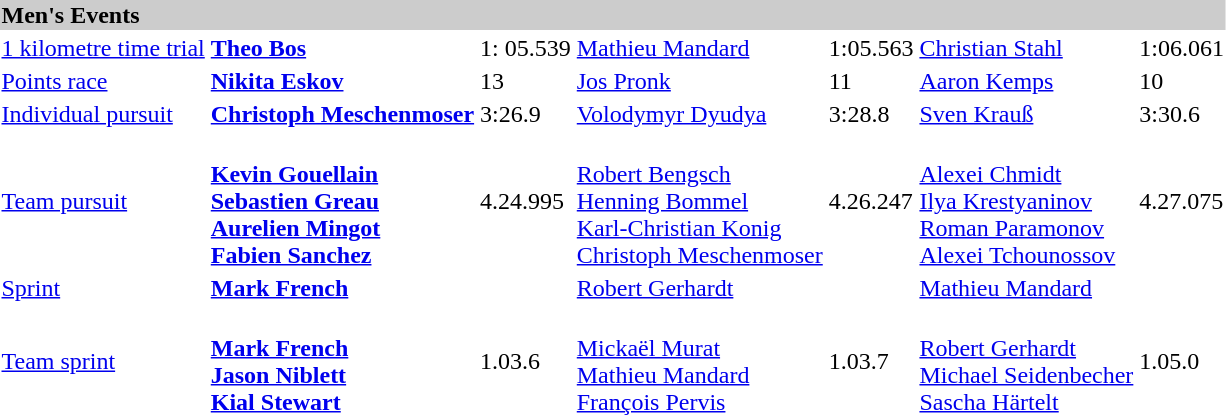<table>
<tr bgcolor="#cccccc">
<td colspan=7><strong>Men's Events</strong></td>
</tr>
<tr>
<td><a href='#'>1 kilometre time trial</a> <br></td>
<td><strong><a href='#'>Theo Bos</a> <br><small>  </small></strong></td>
<td>1: 05.539</td>
<td><a href='#'>Mathieu Mandard</a> <br><small>  </small></td>
<td>1:05.563</td>
<td><a href='#'>Christian Stahl</a><br><small>  </small></td>
<td>1:06.061</td>
</tr>
<tr>
<td><a href='#'>Points race</a> <br></td>
<td><strong><a href='#'>Nikita Eskov</a> <br><small>  </small></strong></td>
<td>13</td>
<td><a href='#'>Jos Pronk</a> <br><small>  </small></td>
<td>11</td>
<td><a href='#'>Aaron Kemps</a><br><small>  </small></td>
<td>10</td>
</tr>
<tr>
<td><a href='#'>Individual pursuit</a> <br></td>
<td><strong><a href='#'>Christoph Meschenmoser</a><br><small>  </small></strong></td>
<td>3:26.9</td>
<td><a href='#'>Volodymyr Dyudya</a><br><small>  </small></td>
<td>3:28.8</td>
<td><a href='#'>Sven Krauß</a><br><small>  </small></td>
<td>3:30.6</td>
</tr>
<tr>
<td><a href='#'>Team pursuit</a> <br></td>
<td><strong><br> <a href='#'>Kevin Gouellain</a><br><a href='#'>Sebastien Greau</a><br><a href='#'>Aurelien Mingot</a><br><a href='#'>Fabien Sanchez</a></strong></td>
<td>4.24.995</td>
<td><br>  <a href='#'>Robert Bengsch</a><br><a href='#'>Henning Bommel</a><br><a href='#'>Karl-Christian Konig</a><br><a href='#'>Christoph Meschenmoser</a></td>
<td>4.26.247</td>
<td><br> <a href='#'>Alexei Chmidt</a><br><a href='#'>Ilya Krestyaninov</a><br><a href='#'>Roman Paramonov</a><br><a href='#'>Alexei Tchounossov</a></td>
<td>4.27.075</td>
</tr>
<tr>
<td><a href='#'>Sprint</a> <br></td>
<td><strong><a href='#'>Mark French</a><br><small>  </small></strong></td>
<td></td>
<td><a href='#'>Robert Gerhardt</a> <br><small>  </small></td>
<td></td>
<td><a href='#'>Mathieu Mandard</a> <br><small>  </small></td>
<td></td>
</tr>
<tr>
<td><a href='#'>Team sprint</a> <br></td>
<td><strong><br><a href='#'>Mark French</a><br><a href='#'>Jason Niblett</a><br><a href='#'>Kial Stewart</a></strong></td>
<td>1.03.6</td>
<td><br><a href='#'>Mickaël Murat</a><br><a href='#'>Mathieu Mandard</a><br><a href='#'>François Pervis</a></td>
<td>1.03.7</td>
<td><br><a href='#'>Robert Gerhardt</a><br><a href='#'>Michael Seidenbecher</a><br><a href='#'>Sascha Härtelt</a></td>
<td>1.05.0</td>
</tr>
</table>
